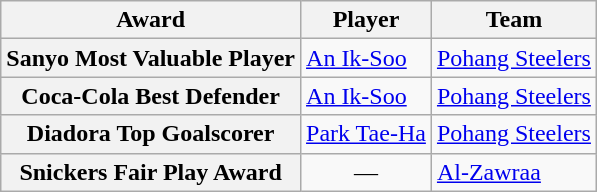<table class="wikitable" style="text-align:center">
<tr>
<th>Award</th>
<th>Player</th>
<th>Team</th>
</tr>
<tr>
<th>Sanyo Most Valuable Player</th>
<td align=left> <a href='#'>An Ik-Soo</a></td>
<td align=left> <a href='#'>Pohang Steelers</a></td>
</tr>
<tr>
<th>Coca-Cola Best Defender</th>
<td align=left> <a href='#'>An Ik-Soo</a></td>
<td align=left> <a href='#'>Pohang Steelers</a></td>
</tr>
<tr>
<th>Diadora Top Goalscorer</th>
<td align=left> <a href='#'>Park Tae-Ha</a></td>
<td align=left> <a href='#'>Pohang Steelers</a></td>
</tr>
<tr>
<th>Snickers Fair Play Award</th>
<td>—</td>
<td align=left> <a href='#'>Al-Zawraa</a></td>
</tr>
</table>
